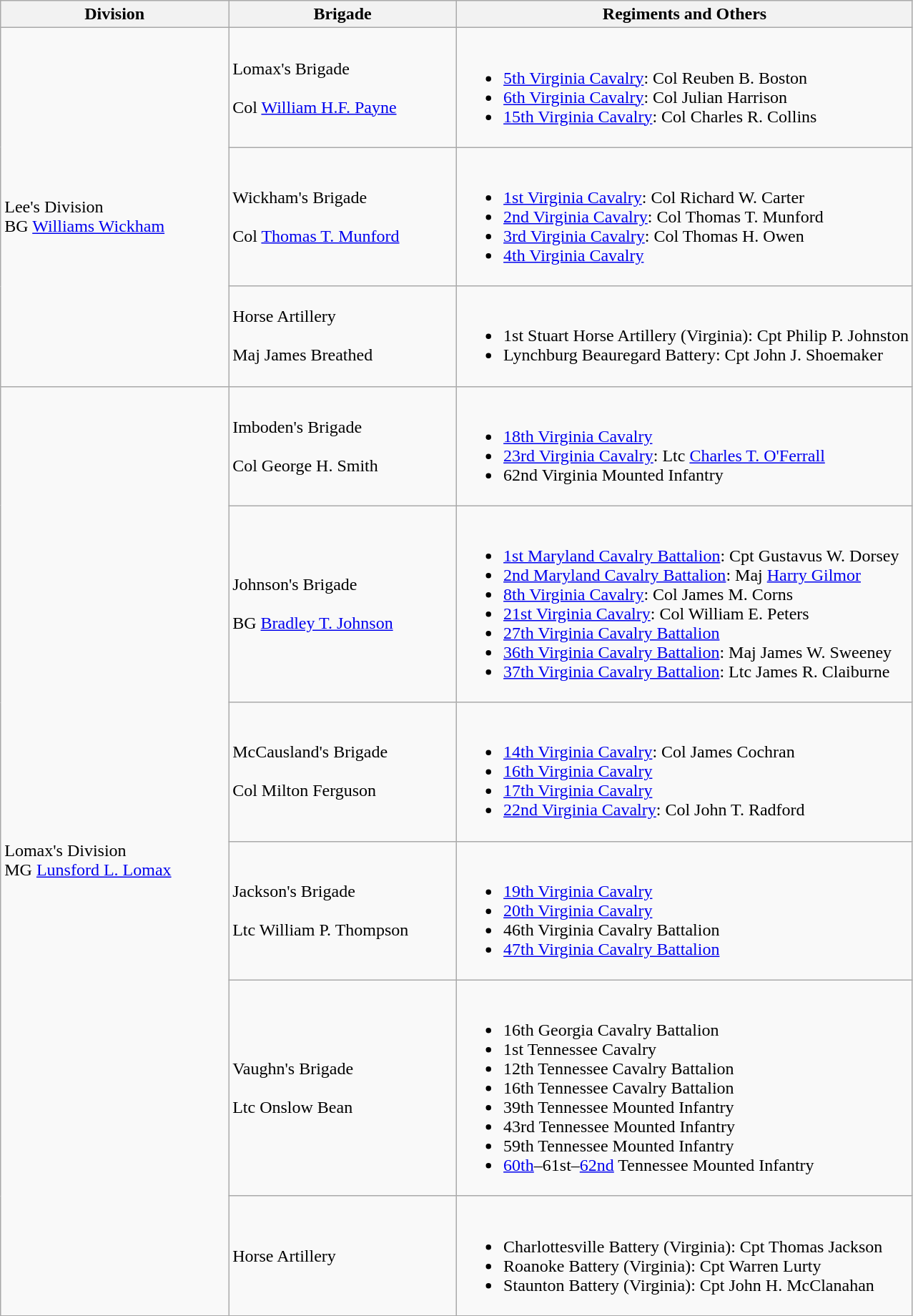<table class="wikitable">
<tr>
<th style="width:25%;">Division</th>
<th style="width:25%;">Brigade</th>
<th>Regiments and Others</th>
</tr>
<tr>
<td rowspan=3><br>Lee's Division
<br>
BG <a href='#'>Williams Wickham</a></td>
<td>Lomax's Brigade<br><br>
Col <a href='#'>William H.F. Payne</a></td>
<td><br><ul><li><a href='#'>5th Virginia Cavalry</a>: Col Reuben B. Boston</li><li><a href='#'>6th Virginia Cavalry</a>: Col Julian Harrison</li><li><a href='#'>15th Virginia Cavalry</a>: Col Charles R. Collins</li></ul></td>
</tr>
<tr>
<td>Wickham's Brigade<br><br>
Col <a href='#'>Thomas T. Munford</a></td>
<td><br><ul><li><a href='#'>1st Virginia Cavalry</a>: Col Richard W. Carter</li><li><a href='#'>2nd Virginia Cavalry</a>: Col Thomas T. Munford</li><li><a href='#'>3rd Virginia Cavalry</a>: Col Thomas H. Owen</li><li><a href='#'>4th Virginia Cavalry</a></li></ul></td>
</tr>
<tr>
<td>Horse Artillery<br><br>
Maj James Breathed</td>
<td><br><ul><li>1st Stuart Horse Artillery (Virginia): Cpt Philip P. Johnston</li><li>Lynchburg Beauregard Battery: Cpt John J. Shoemaker</li></ul></td>
</tr>
<tr>
<td rowspan=6><br>Lomax's Division
<br>
MG <a href='#'>Lunsford L. Lomax</a></td>
<td>Imboden's Brigade<br><br>
Col George H. Smith</td>
<td><br><ul><li><a href='#'>18th Virginia Cavalry</a></li><li><a href='#'>23rd Virginia Cavalry</a>: Ltc <a href='#'>Charles T. O'Ferrall</a></li><li>62nd Virginia Mounted Infantry</li></ul></td>
</tr>
<tr>
<td>Johnson's Brigade<br><br>
BG <a href='#'>Bradley T. Johnson</a></td>
<td><br><ul><li><a href='#'>1st Maryland Cavalry Battalion</a>: Cpt Gustavus W. Dorsey</li><li><a href='#'>2nd Maryland Cavalry Battalion</a>: Maj <a href='#'>Harry Gilmor</a></li><li><a href='#'>8th Virginia Cavalry</a>: Col James M. Corns</li><li><a href='#'>21st Virginia Cavalry</a>: Col William E. Peters</li><li><a href='#'>27th Virginia Cavalry Battalion</a></li><li><a href='#'>36th Virginia Cavalry Battalion</a>: Maj James W. Sweeney</li><li><a href='#'>37th Virginia Cavalry Battalion</a>: Ltc James R. Claiburne</li></ul></td>
</tr>
<tr>
<td>McCausland's Brigade<br><br>
Col Milton Ferguson</td>
<td><br><ul><li><a href='#'>14th Virginia Cavalry</a>: Col James Cochran</li><li><a href='#'>16th Virginia Cavalry</a></li><li><a href='#'>17th Virginia Cavalry</a></li><li><a href='#'>22nd Virginia Cavalry</a>: Col John T. Radford</li></ul></td>
</tr>
<tr>
<td>Jackson's Brigade<br><br>
Ltc William P. Thompson</td>
<td><br><ul><li><a href='#'>19th Virginia Cavalry</a></li><li><a href='#'>20th Virginia Cavalry</a></li><li>46th Virginia Cavalry Battalion</li><li><a href='#'>47th Virginia Cavalry Battalion</a></li></ul></td>
</tr>
<tr>
<td>Vaughn's Brigade<br><br>
Ltc Onslow Bean</td>
<td><br><ul><li>16th Georgia Cavalry Battalion</li><li>1st Tennessee Cavalry</li><li>12th Tennessee Cavalry Battalion</li><li>16th Tennessee Cavalry Battalion</li><li>39th Tennessee Mounted Infantry</li><li>43rd Tennessee Mounted Infantry</li><li>59th Tennessee Mounted Infantry</li><li><a href='#'>60th</a>–61st–<a href='#'>62nd</a> Tennessee Mounted Infantry</li></ul></td>
</tr>
<tr>
<td>Horse Artillery</td>
<td><br><ul><li>Charlottesville Battery (Virginia): Cpt Thomas Jackson</li><li>Roanoke Battery (Virginia): Cpt Warren Lurty</li><li>Staunton Battery (Virginia): Cpt John H. McClanahan</li></ul></td>
</tr>
</table>
